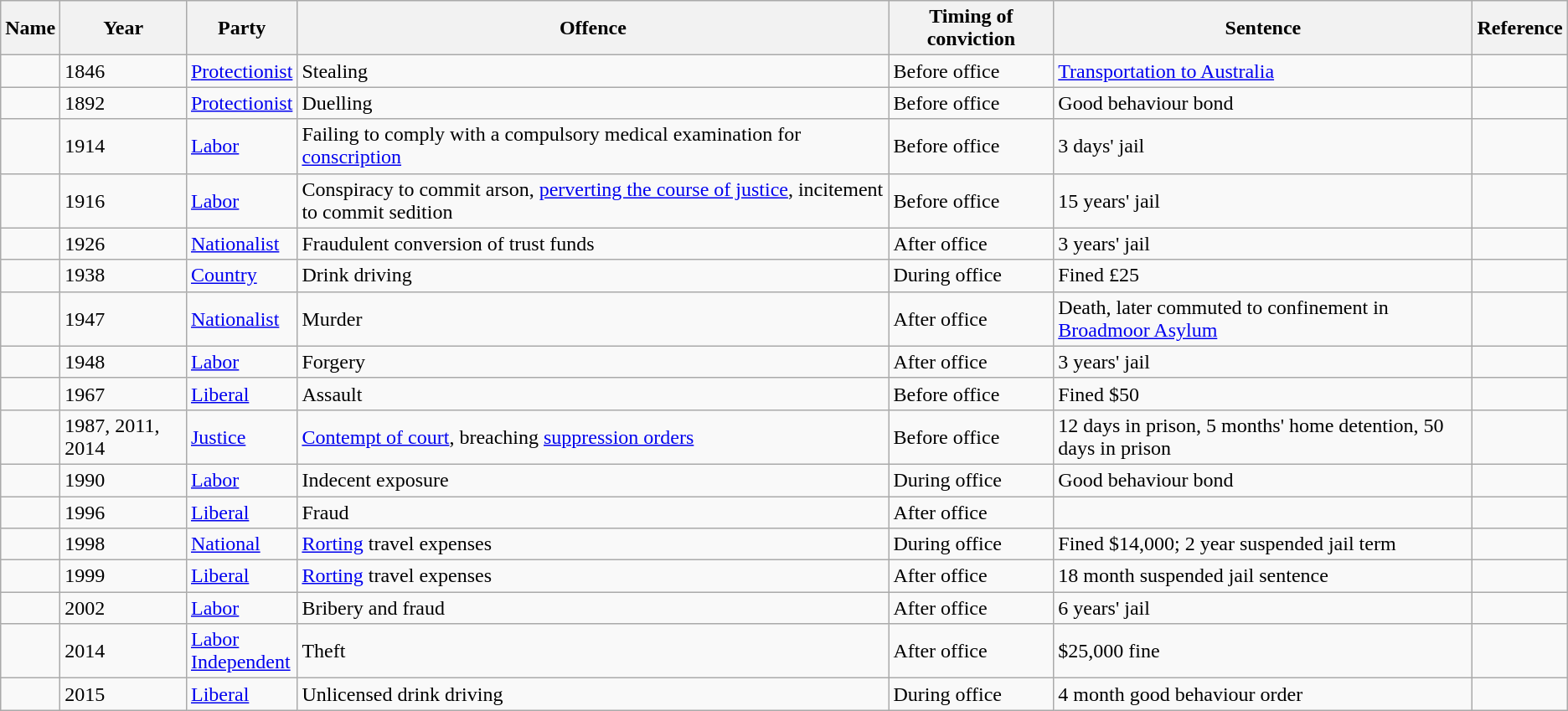<table class="wikitable sortable">
<tr>
<th>Name</th>
<th>Year</th>
<th>Party</th>
<th>Offence</th>
<th>Timing of conviction</th>
<th>Sentence</th>
<th>Reference</th>
</tr>
<tr>
<td></td>
<td>1846</td>
<td><a href='#'>Protectionist</a></td>
<td>Stealing</td>
<td>Before office</td>
<td><a href='#'>Transportation to Australia</a></td>
<td></td>
</tr>
<tr>
<td></td>
<td>1892</td>
<td><a href='#'>Protectionist</a></td>
<td>Duelling</td>
<td>Before office</td>
<td>Good behaviour bond</td>
<td></td>
</tr>
<tr>
<td></td>
<td>1914</td>
<td><a href='#'>Labor</a></td>
<td>Failing to comply with a compulsory medical examination for <a href='#'>conscription</a></td>
<td>Before office</td>
<td>3 days' jail</td>
<td></td>
</tr>
<tr>
<td></td>
<td>1916</td>
<td><a href='#'>Labor</a></td>
<td>Conspiracy to commit arson, <a href='#'>perverting the course of justice</a>, incitement to commit sedition</td>
<td>Before office</td>
<td>15 years' jail</td>
<td></td>
</tr>
<tr>
<td></td>
<td>1926</td>
<td><a href='#'>Nationalist</a></td>
<td>Fraudulent conversion of trust funds</td>
<td>After office</td>
<td>3 years' jail</td>
<td></td>
</tr>
<tr>
<td></td>
<td>1938</td>
<td><a href='#'>Country</a></td>
<td>Drink driving</td>
<td>During office</td>
<td>Fined £25</td>
<td></td>
</tr>
<tr>
<td></td>
<td>1947</td>
<td><a href='#'>Nationalist</a></td>
<td>Murder</td>
<td>After office</td>
<td>Death, later commuted to confinement in <a href='#'>Broadmoor Asylum</a></td>
<td></td>
</tr>
<tr>
<td></td>
<td>1948</td>
<td><a href='#'>Labor</a></td>
<td>Forgery</td>
<td>After office</td>
<td>3 years' jail</td>
<td></td>
</tr>
<tr>
<td></td>
<td>1967</td>
<td><a href='#'>Liberal</a></td>
<td>Assault</td>
<td>Before office</td>
<td>Fined $50</td>
<td></td>
</tr>
<tr>
<td></td>
<td>1987, 2011, 2014</td>
<td><a href='#'>Justice</a></td>
<td><a href='#'>Contempt of court</a>, breaching <a href='#'>suppression orders</a></td>
<td>Before office</td>
<td>12 days in prison, 5 months' home detention, 50 days in prison</td>
<td></td>
</tr>
<tr>
<td></td>
<td>1990</td>
<td><a href='#'>Labor</a></td>
<td>Indecent exposure</td>
<td>During office</td>
<td>Good behaviour bond</td>
<td></td>
</tr>
<tr>
<td></td>
<td>1996</td>
<td><a href='#'>Liberal</a></td>
<td>Fraud</td>
<td>After office</td>
<td></td>
<td></td>
</tr>
<tr>
<td></td>
<td>1998</td>
<td><a href='#'>National</a></td>
<td><a href='#'>Rorting</a> travel expenses</td>
<td>During office</td>
<td>Fined $14,000; 2 year suspended jail term</td>
<td></td>
</tr>
<tr>
<td></td>
<td>1999</td>
<td><a href='#'>Liberal</a></td>
<td><a href='#'>Rorting</a> travel expenses</td>
<td>After office</td>
<td>18 month suspended jail sentence</td>
<td></td>
</tr>
<tr>
<td></td>
<td>2002</td>
<td><a href='#'>Labor</a></td>
<td>Bribery and fraud</td>
<td>After office</td>
<td>6 years' jail</td>
<td></td>
</tr>
<tr>
<td></td>
<td>2014</td>
<td><a href='#'>Labor</a><br><a href='#'>Independent</a></td>
<td>Theft</td>
<td>After office</td>
<td>$25,000 fine</td>
<td></td>
</tr>
<tr>
<td></td>
<td>2015</td>
<td><a href='#'>Liberal</a></td>
<td>Unlicensed drink driving</td>
<td>During office</td>
<td>4 month good behaviour order</td>
<td></td>
</tr>
</table>
